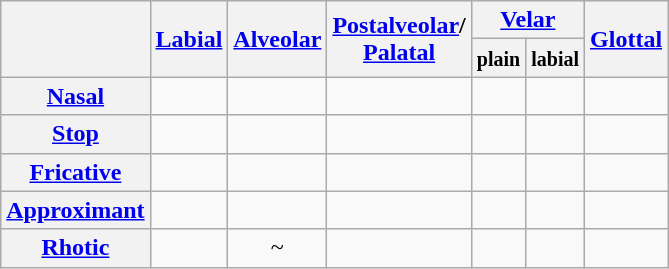<table class="wikitable">
<tr>
<th rowspan=2> </th>
<th rowspan=2><a href='#'>Labial</a></th>
<th rowspan=2><a href='#'>Alveolar</a></th>
<th rowspan=2><a href='#'>Postalveolar</a>/<br><a href='#'>Palatal</a></th>
<th colspan=2><a href='#'>Velar</a></th>
<th rowspan=2><a href='#'>Glottal</a></th>
</tr>
<tr>
<th><small>plain</small></th>
<th><small>labial</small></th>
</tr>
<tr>
<th><a href='#'>Nasal</a></th>
<td align=center></td>
<td align=center></td>
<td align=center></td>
<td align=center></td>
<td align=center></td>
<td> </td>
</tr>
<tr>
<th><a href='#'>Stop</a></th>
<td align=center>  </td>
<td align=center>  </td>
<td align=center>  </td>
<td align=center>  </td>
<td align=center>  </td>
<td align=center></td>
</tr>
<tr>
<th><a href='#'>Fricative</a></th>
<td align=center>  </td>
<td align=center>  </td>
<td> </td>
<td> </td>
<td> </td>
<td align=center></td>
</tr>
<tr>
<th><a href='#'>Approximant</a></th>
<td> </td>
<td align=center></td>
<td align=center></td>
<td> </td>
<td align=center></td>
<td> </td>
</tr>
<tr>
<th><a href='#'>Rhotic</a></th>
<td> </td>
<td align=center>~</td>
<td> </td>
<td> </td>
<td> </td>
<td> </td>
</tr>
</table>
